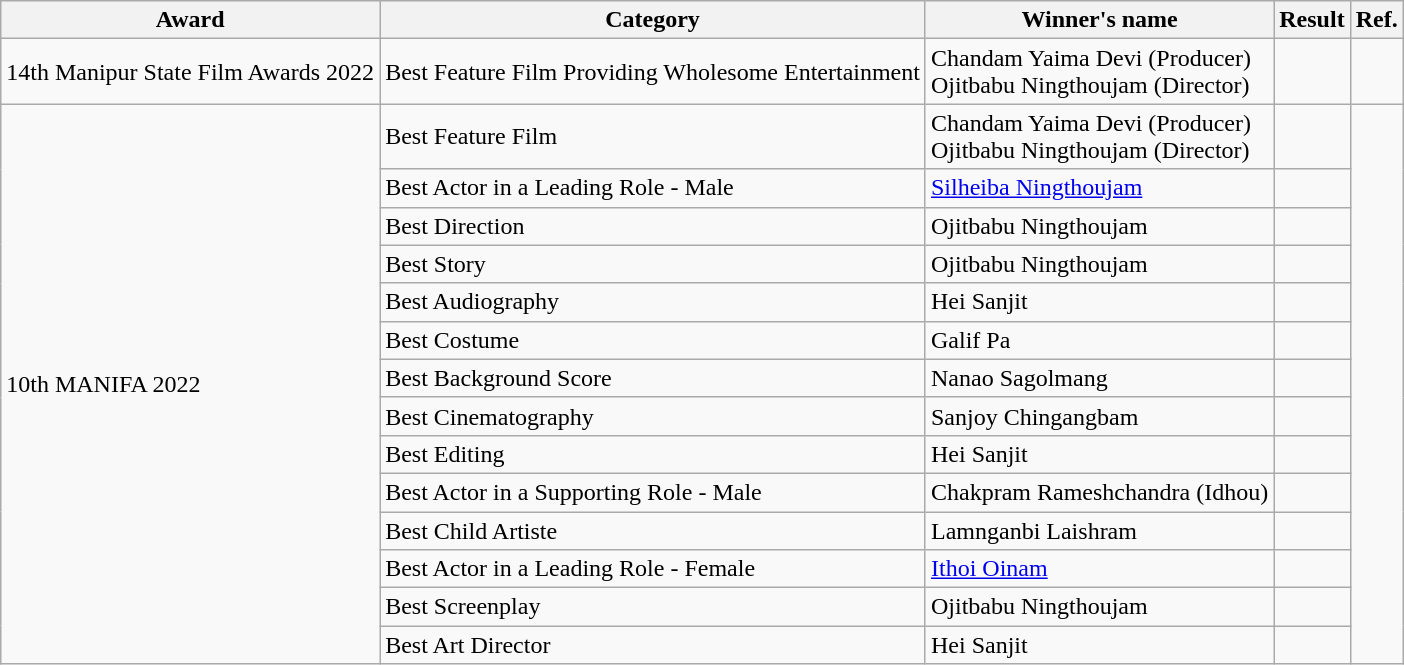<table class="wikitable sortable">
<tr>
<th>Award</th>
<th>Category</th>
<th>Winner's name</th>
<th>Result</th>
<th>Ref.</th>
</tr>
<tr>
<td>14th Manipur State Film Awards 2022</td>
<td>Best Feature Film Providing Wholesome Entertainment</td>
<td>Chandam Yaima Devi (Producer)<br>Ojitbabu Ningthoujam (Director)</td>
<td></td>
<td></td>
</tr>
<tr>
<td rowspan="14">10th MANIFA 2022</td>
<td>Best Feature Film</td>
<td>Chandam Yaima Devi (Producer)<br>Ojitbabu Ningthoujam (Director)</td>
<td></td>
<td rowspan="14"></td>
</tr>
<tr>
<td>Best Actor in a Leading Role - Male</td>
<td><a href='#'>Silheiba Ningthoujam</a></td>
<td></td>
</tr>
<tr>
<td>Best Direction</td>
<td>Ojitbabu Ningthoujam</td>
<td></td>
</tr>
<tr>
<td>Best Story</td>
<td>Ojitbabu Ningthoujam</td>
<td></td>
</tr>
<tr>
<td>Best Audiography</td>
<td>Hei Sanjit</td>
<td></td>
</tr>
<tr>
<td>Best Costume</td>
<td>Galif Pa</td>
<td></td>
</tr>
<tr>
<td>Best Background Score</td>
<td>Nanao Sagolmang</td>
<td></td>
</tr>
<tr>
<td>Best Cinematography</td>
<td>Sanjoy Chingangbam</td>
<td></td>
</tr>
<tr>
<td>Best Editing</td>
<td>Hei Sanjit</td>
<td></td>
</tr>
<tr>
<td>Best Actor in a Supporting Role - Male</td>
<td>Chakpram Rameshchandra (Idhou)</td>
<td></td>
</tr>
<tr>
<td>Best Child Artiste</td>
<td>Lamnganbi Laishram</td>
<td></td>
</tr>
<tr>
<td>Best Actor in a Leading Role - Female</td>
<td><a href='#'>Ithoi Oinam</a></td>
<td></td>
</tr>
<tr>
<td>Best Screenplay</td>
<td>Ojitbabu Ningthoujam</td>
<td></td>
</tr>
<tr>
<td>Best Art Director</td>
<td>Hei Sanjit</td>
<td></td>
</tr>
</table>
